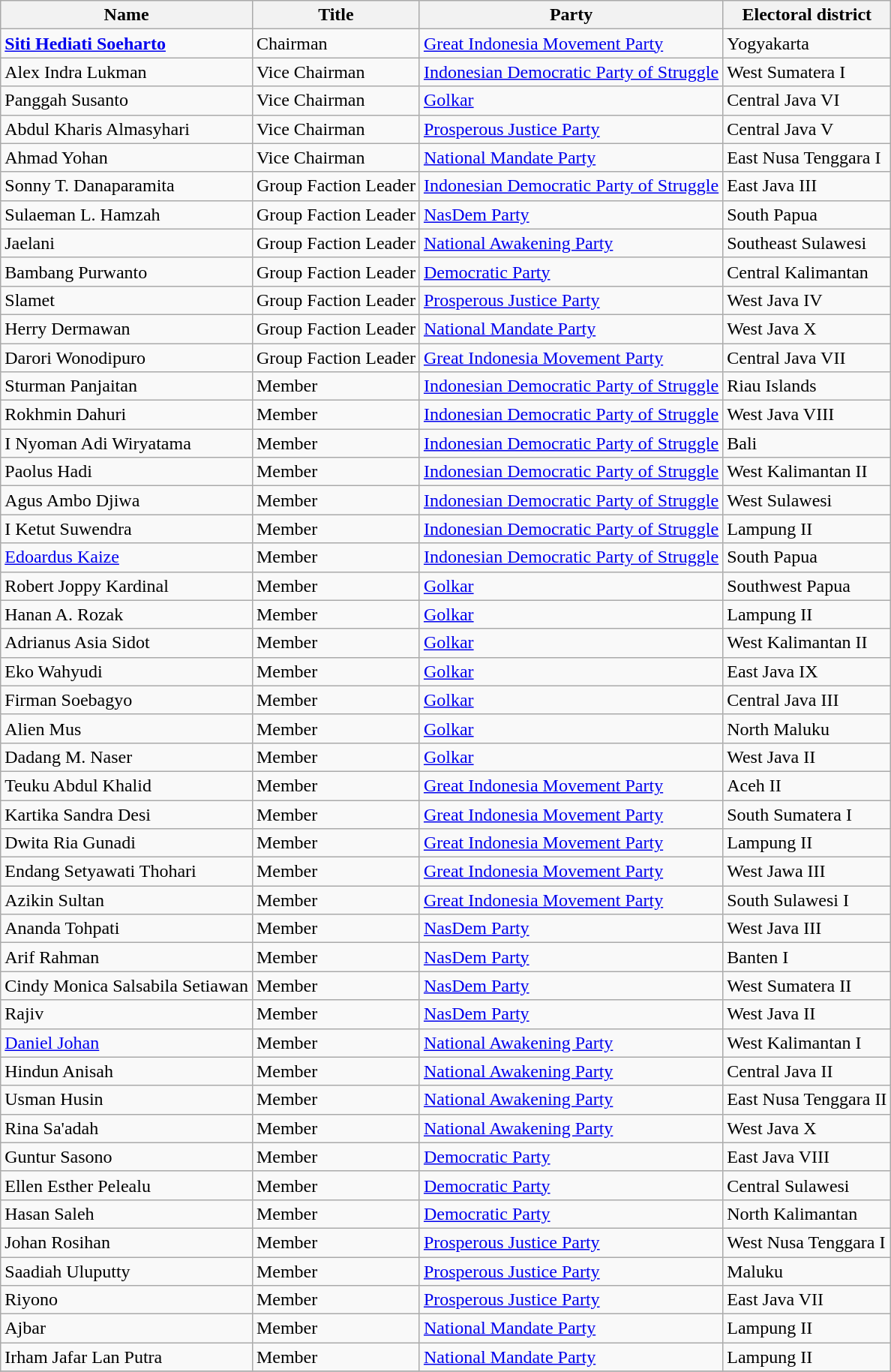<table class="wikitable">
<tr>
<th>Name</th>
<th>Title</th>
<th>Party</th>
<th>Electoral district</th>
</tr>
<tr>
<td><strong><a href='#'>Siti Hediati Soeharto</a></strong></td>
<td>Chairman</td>
<td><a href='#'>Great Indonesia Movement Party</a></td>
<td>Yogyakarta</td>
</tr>
<tr>
<td>Alex Indra Lukman</td>
<td>Vice Chairman</td>
<td><a href='#'>Indonesian Democratic Party of Struggle</a></td>
<td>West Sumatera I</td>
</tr>
<tr>
<td>Panggah Susanto</td>
<td>Vice Chairman</td>
<td><a href='#'>Golkar</a></td>
<td>Central Java VI</td>
</tr>
<tr>
<td>Abdul Kharis Almasyhari</td>
<td>Vice Chairman</td>
<td><a href='#'>Prosperous Justice Party</a></td>
<td>Central Java V</td>
</tr>
<tr>
<td>Ahmad Yohan</td>
<td>Vice Chairman</td>
<td><a href='#'>National Mandate Party</a></td>
<td>East Nusa Tenggara I</td>
</tr>
<tr>
<td>Sonny T. Danaparamita</td>
<td>Group Faction Leader</td>
<td><a href='#'>Indonesian Democratic Party of Struggle</a></td>
<td>East Java III</td>
</tr>
<tr>
<td>Sulaeman L. Hamzah</td>
<td>Group Faction Leader</td>
<td><a href='#'>NasDem Party</a></td>
<td>South Papua</td>
</tr>
<tr>
<td>Jaelani</td>
<td>Group Faction Leader</td>
<td><a href='#'>National Awakening Party</a></td>
<td>Southeast Sulawesi</td>
</tr>
<tr>
<td>Bambang Purwanto</td>
<td>Group Faction Leader</td>
<td><a href='#'>Democratic Party</a></td>
<td>Central Kalimantan</td>
</tr>
<tr>
<td>Slamet</td>
<td>Group Faction Leader</td>
<td><a href='#'>Prosperous Justice Party</a></td>
<td>West Java IV</td>
</tr>
<tr>
<td>Herry Dermawan</td>
<td>Group Faction Leader</td>
<td><a href='#'>National Mandate Party</a></td>
<td>West Java X</td>
</tr>
<tr>
<td>Darori Wonodipuro</td>
<td>Group Faction Leader</td>
<td><a href='#'>Great Indonesia Movement Party</a></td>
<td>Central Java VII</td>
</tr>
<tr>
<td>Sturman Panjaitan</td>
<td>Member</td>
<td><a href='#'>Indonesian Democratic Party of Struggle</a></td>
<td>Riau Islands</td>
</tr>
<tr>
<td>Rokhmin Dahuri</td>
<td>Member</td>
<td><a href='#'>Indonesian Democratic Party of Struggle</a></td>
<td>West Java VIII</td>
</tr>
<tr>
<td>I Nyoman Adi Wiryatama</td>
<td>Member</td>
<td><a href='#'>Indonesian Democratic Party of Struggle</a></td>
<td>Bali</td>
</tr>
<tr>
<td>Paolus Hadi</td>
<td>Member</td>
<td><a href='#'>Indonesian Democratic Party of Struggle</a></td>
<td>West Kalimantan II</td>
</tr>
<tr>
<td>Agus Ambo Djiwa</td>
<td>Member</td>
<td><a href='#'>Indonesian Democratic Party of Struggle</a></td>
<td>West Sulawesi</td>
</tr>
<tr>
<td>I Ketut Suwendra</td>
<td>Member</td>
<td><a href='#'>Indonesian Democratic Party of Struggle</a></td>
<td>Lampung II</td>
</tr>
<tr>
<td><a href='#'>Edoardus Kaize</a></td>
<td>Member</td>
<td><a href='#'>Indonesian Democratic Party of Struggle</a></td>
<td>South Papua</td>
</tr>
<tr>
<td>Robert Joppy Kardinal</td>
<td>Member</td>
<td><a href='#'>Golkar</a></td>
<td>Southwest Papua</td>
</tr>
<tr>
<td>Hanan A. Rozak</td>
<td>Member</td>
<td><a href='#'>Golkar</a></td>
<td>Lampung II</td>
</tr>
<tr>
<td>Adrianus Asia Sidot</td>
<td>Member</td>
<td><a href='#'>Golkar</a></td>
<td>West Kalimantan II</td>
</tr>
<tr>
<td>Eko Wahyudi</td>
<td>Member</td>
<td><a href='#'>Golkar</a></td>
<td>East Java IX</td>
</tr>
<tr>
<td>Firman Soebagyo</td>
<td>Member</td>
<td><a href='#'>Golkar</a></td>
<td>Central Java III</td>
</tr>
<tr>
<td>Alien Mus</td>
<td>Member</td>
<td><a href='#'>Golkar</a></td>
<td>North Maluku</td>
</tr>
<tr>
<td>Dadang M. Naser</td>
<td>Member</td>
<td><a href='#'>Golkar</a></td>
<td>West Java II</td>
</tr>
<tr>
<td>Teuku Abdul Khalid</td>
<td>Member</td>
<td><a href='#'>Great Indonesia Movement Party</a></td>
<td>Aceh II</td>
</tr>
<tr>
<td>Kartika Sandra Desi</td>
<td>Member</td>
<td><a href='#'>Great Indonesia Movement Party</a></td>
<td>South Sumatera I</td>
</tr>
<tr>
<td>Dwita Ria Gunadi</td>
<td>Member</td>
<td><a href='#'>Great Indonesia Movement Party</a></td>
<td>Lampung II</td>
</tr>
<tr>
<td>Endang Setyawati Thohari</td>
<td>Member</td>
<td><a href='#'>Great Indonesia Movement Party</a></td>
<td>West Jawa III</td>
</tr>
<tr>
<td>Azikin Sultan</td>
<td>Member</td>
<td><a href='#'>Great Indonesia Movement Party</a></td>
<td>South Sulawesi I</td>
</tr>
<tr>
<td>Ananda Tohpati</td>
<td>Member</td>
<td><a href='#'>NasDem Party</a></td>
<td>West Java III</td>
</tr>
<tr>
<td>Arif Rahman</td>
<td>Member</td>
<td><a href='#'>NasDem Party</a></td>
<td>Banten I</td>
</tr>
<tr>
<td>Cindy Monica Salsabila Setiawan</td>
<td>Member</td>
<td><a href='#'>NasDem Party</a></td>
<td>West Sumatera II</td>
</tr>
<tr>
<td>Rajiv</td>
<td>Member</td>
<td><a href='#'>NasDem Party</a></td>
<td>West Java II</td>
</tr>
<tr>
<td><a href='#'>Daniel Johan</a></td>
<td>Member</td>
<td><a href='#'>National Awakening Party</a></td>
<td>West Kalimantan I</td>
</tr>
<tr>
<td>Hindun Anisah</td>
<td>Member</td>
<td><a href='#'>National Awakening Party</a></td>
<td>Central Java II</td>
</tr>
<tr>
<td>Usman Husin</td>
<td>Member</td>
<td><a href='#'>National Awakening Party</a></td>
<td>East Nusa Tenggara II</td>
</tr>
<tr>
<td>Rina Sa'adah</td>
<td>Member</td>
<td><a href='#'>National Awakening Party</a></td>
<td>West Java X</td>
</tr>
<tr>
<td>Guntur Sasono</td>
<td>Member</td>
<td><a href='#'>Democratic Party</a></td>
<td>East Java VIII</td>
</tr>
<tr>
<td>Ellen Esther Pelealu</td>
<td>Member</td>
<td><a href='#'>Democratic Party</a></td>
<td>Central Sulawesi</td>
</tr>
<tr>
<td>Hasan Saleh</td>
<td>Member</td>
<td><a href='#'>Democratic Party</a></td>
<td>North Kalimantan</td>
</tr>
<tr>
<td>Johan Rosihan</td>
<td>Member</td>
<td><a href='#'>Prosperous Justice Party</a></td>
<td>West Nusa Tenggara I</td>
</tr>
<tr>
<td>Saadiah Uluputty</td>
<td>Member</td>
<td><a href='#'>Prosperous Justice Party</a></td>
<td>Maluku</td>
</tr>
<tr>
<td>Riyono</td>
<td>Member</td>
<td><a href='#'>Prosperous Justice Party</a></td>
<td>East Java VII</td>
</tr>
<tr>
<td>Ajbar</td>
<td>Member</td>
<td><a href='#'>National Mandate Party</a></td>
<td>Lampung II</td>
</tr>
<tr>
<td>Irham Jafar Lan Putra</td>
<td>Member</td>
<td><a href='#'>National Mandate Party</a></td>
<td>Lampung II</td>
</tr>
<tr>
</tr>
</table>
